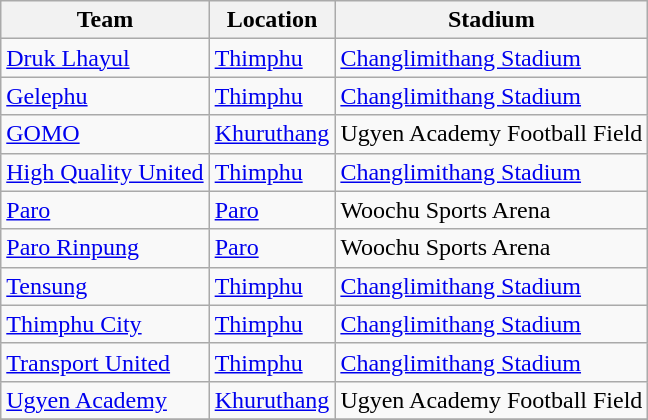<table class="wikitable sortable">
<tr>
<th>Team</th>
<th>Location</th>
<th>Stadium</th>
</tr>
<tr>
<td><a href='#'>Druk Lhayul</a></td>
<td><a href='#'>Thimphu</a></td>
<td><a href='#'>Changlimithang Stadium</a></td>
</tr>
<tr>
<td><a href='#'>Gelephu</a></td>
<td><a href='#'>Thimphu</a></td>
<td><a href='#'>Changlimithang Stadium</a></td>
</tr>
<tr>
<td><a href='#'>GOMO</a></td>
<td><a href='#'>Khuruthang</a></td>
<td>Ugyen Academy Football Field</td>
</tr>
<tr>
<td><a href='#'>High Quality United</a></td>
<td><a href='#'>Thimphu</a></td>
<td><a href='#'>Changlimithang Stadium</a></td>
</tr>
<tr>
<td><a href='#'>Paro</a></td>
<td><a href='#'>Paro</a></td>
<td>Woochu Sports Arena</td>
</tr>
<tr>
<td><a href='#'>Paro Rinpung</a></td>
<td><a href='#'>Paro</a></td>
<td>Woochu Sports Arena</td>
</tr>
<tr>
<td><a href='#'>Tensung</a></td>
<td><a href='#'>Thimphu</a></td>
<td><a href='#'>Changlimithang Stadium</a></td>
</tr>
<tr>
<td><a href='#'>Thimphu City</a></td>
<td><a href='#'>Thimphu</a></td>
<td><a href='#'>Changlimithang Stadium</a></td>
</tr>
<tr>
<td><a href='#'>Transport United</a></td>
<td><a href='#'>Thimphu</a></td>
<td><a href='#'>Changlimithang Stadium</a></td>
</tr>
<tr>
<td><a href='#'>Ugyen Academy</a></td>
<td><a href='#'>Khuruthang</a></td>
<td>Ugyen Academy Football Field</td>
</tr>
<tr>
</tr>
</table>
